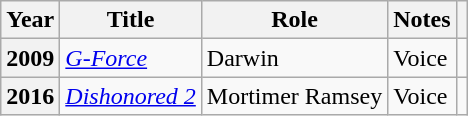<table class="wikitable plainrowheaders sortable">
<tr>
<th scope="col">Year</th>
<th scope="col">Title</th>
<th scope="col">Role</th>
<th scope="col" class="unsortable">Notes</th>
<th scope="col" class="unsortable"></th>
</tr>
<tr>
<th scope=row>2009</th>
<td><em><a href='#'>G-Force</a></em></td>
<td>Darwin</td>
<td>Voice</td>
<td style="text-align:center;"></td>
</tr>
<tr>
<th scope=row>2016</th>
<td><em><a href='#'>Dishonored 2</a></em></td>
<td>Mortimer Ramsey</td>
<td>Voice</td>
<td style="text-align:center;"></td>
</tr>
</table>
